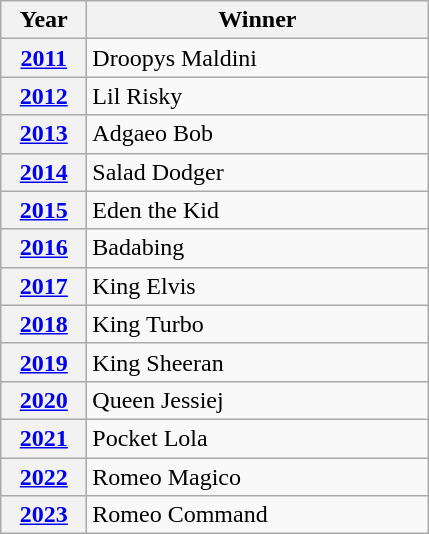<table class="wikitable">
<tr>
<th width=50>Year</th>
<th width=220>Winner</th>
</tr>
<tr>
<th><a href='#'>2011</a></th>
<td>Droopys Maldini</td>
</tr>
<tr>
<th><a href='#'>2012</a></th>
<td>Lil Risky</td>
</tr>
<tr>
<th><a href='#'>2013</a></th>
<td>Adgaeo Bob</td>
</tr>
<tr>
<th><a href='#'>2014</a></th>
<td>Salad Dodger</td>
</tr>
<tr>
<th><a href='#'>2015</a></th>
<td>Eden the Kid</td>
</tr>
<tr>
<th><a href='#'>2016</a></th>
<td>Badabing</td>
</tr>
<tr>
<th><a href='#'>2017</a></th>
<td>King Elvis </td>
</tr>
<tr>
<th><a href='#'>2018</a></th>
<td>King Turbo </td>
</tr>
<tr>
<th><a href='#'>2019</a></th>
<td>King Sheeran </td>
</tr>
<tr>
<th><a href='#'>2020</a></th>
<td>Queen Jessiej</td>
</tr>
<tr>
<th><a href='#'>2021</a></th>
<td>Pocket Lola</td>
</tr>
<tr>
<th><a href='#'>2022</a></th>
<td>Romeo Magico</td>
</tr>
<tr>
<th><a href='#'>2023</a></th>
<td>Romeo Command</td>
</tr>
</table>
